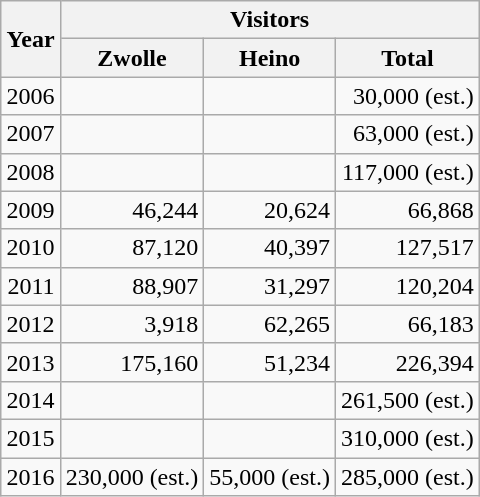<table class="wikitable" style="float:right;margin-left:0.5em;margin-bottom:0.5em;text-align:right;">
<tr>
<th rowspan="2">Year</th>
<th colspan="3">Visitors</th>
</tr>
<tr>
<th>Zwolle</th>
<th>Heino</th>
<th>Total</th>
</tr>
<tr>
<td>2006</td>
<td></td>
<td></td>
<td>30,000 (est.)</td>
</tr>
<tr>
<td>2007</td>
<td></td>
<td></td>
<td>63,000 (est.)</td>
</tr>
<tr>
<td>2008</td>
<td></td>
<td></td>
<td>117,000 (est.)</td>
</tr>
<tr>
<td>2009</td>
<td>46,244</td>
<td>20,624</td>
<td>66,868</td>
</tr>
<tr>
<td>2010</td>
<td>87,120</td>
<td>40,397</td>
<td>127,517</td>
</tr>
<tr>
<td>2011</td>
<td>88,907</td>
<td>31,297</td>
<td>120,204</td>
</tr>
<tr>
<td>2012</td>
<td>3,918</td>
<td>62,265</td>
<td>66,183</td>
</tr>
<tr>
<td>2013</td>
<td>175,160</td>
<td>51,234</td>
<td>226,394</td>
</tr>
<tr>
<td>2014</td>
<td></td>
<td></td>
<td>261,500 (est.)</td>
</tr>
<tr>
<td>2015</td>
<td></td>
<td></td>
<td>310,000 (est.)</td>
</tr>
<tr>
<td>2016</td>
<td>230,000 (est.)</td>
<td>55,000 (est.)</td>
<td>285,000 (est.)</td>
</tr>
</table>
